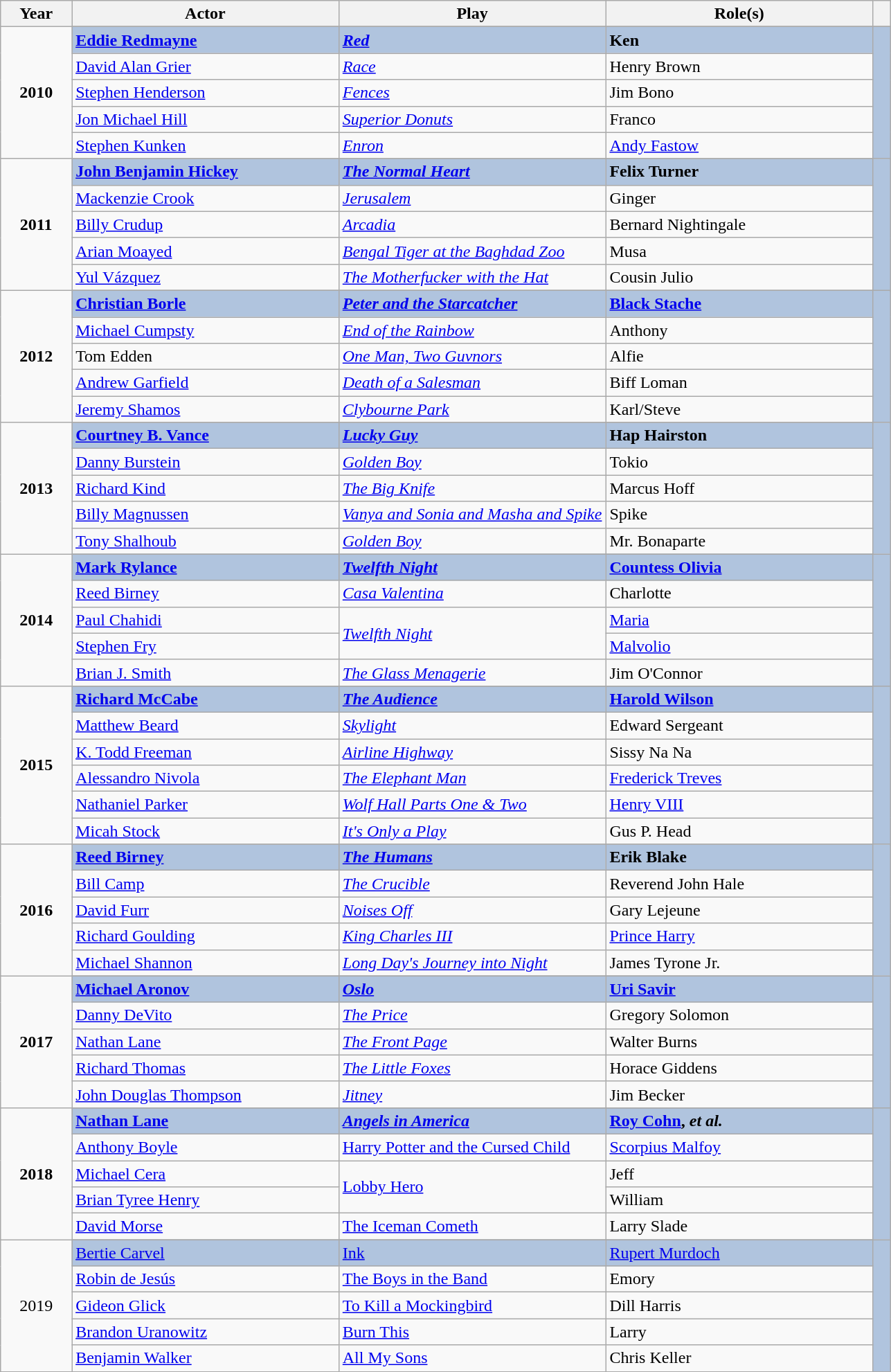<table class="wikitable sortable">
<tr>
<th scope="col" style="width:8%;">Year</th>
<th scope="col" style="width:30%;">Actor</th>
<th scope="col" style="width:30%;">Play</th>
<th scope="col" style="width:30%;">Role(s)</th>
<th scope="col" style="width:2%;" class="unsortable"></th>
</tr>
<tr>
<td rowspan="6" align="center"><strong>2010</strong> <br> </td>
</tr>
<tr style="background:#B0C4DE">
<td><strong><a href='#'>Eddie Redmayne</a></strong></td>
<td><strong><em><a href='#'>Red</a></em></strong></td>
<td><strong>Ken</strong></td>
<td rowspan="6" align="center"></td>
</tr>
<tr>
<td><a href='#'>David Alan Grier</a></td>
<td><em><a href='#'>Race</a></em></td>
<td>Henry Brown</td>
</tr>
<tr>
<td><a href='#'>Stephen Henderson</a></td>
<td><em><a href='#'>Fences</a></em></td>
<td>Jim Bono</td>
</tr>
<tr>
<td><a href='#'>Jon Michael Hill</a></td>
<td><em><a href='#'>Superior Donuts</a></em></td>
<td>Franco</td>
</tr>
<tr>
<td><a href='#'>Stephen Kunken</a></td>
<td><em><a href='#'>Enron</a></em></td>
<td><a href='#'>Andy Fastow</a></td>
</tr>
<tr>
<td rowspan="6" align="center"><strong>2011</strong> <br> </td>
</tr>
<tr style="background:#B0C4DE">
<td><strong><a href='#'>John Benjamin Hickey</a></strong></td>
<td><strong><em><a href='#'>The Normal Heart</a></em></strong></td>
<td><strong>Felix Turner</strong></td>
<td rowspan="6" align="center"></td>
</tr>
<tr>
<td><a href='#'>Mackenzie Crook</a></td>
<td><em><a href='#'>Jerusalem</a></em></td>
<td>Ginger</td>
</tr>
<tr>
<td><a href='#'>Billy Crudup</a></td>
<td><em><a href='#'>Arcadia</a></em></td>
<td>Bernard Nightingale</td>
</tr>
<tr>
<td><a href='#'>Arian Moayed</a></td>
<td><em><a href='#'>Bengal Tiger at the Baghdad Zoo</a></em></td>
<td>Musa</td>
</tr>
<tr>
<td><a href='#'>Yul Vázquez</a></td>
<td><em><a href='#'>The Motherfucker with the Hat</a></em></td>
<td>Cousin Julio</td>
</tr>
<tr>
<td rowspan="6" align="center"><strong>2012</strong> <br> </td>
</tr>
<tr style="background:#B0C4DE">
<td><strong><a href='#'>Christian Borle</a></strong></td>
<td><strong><em><a href='#'>Peter and the Starcatcher</a></em></strong></td>
<td><strong><a href='#'>Black Stache</a></strong></td>
<td rowspan="6" align="center"></td>
</tr>
<tr>
<td><a href='#'>Michael Cumpsty</a></td>
<td><em><a href='#'>End of the Rainbow</a></em></td>
<td>Anthony</td>
</tr>
<tr>
<td>Tom Edden</td>
<td><em><a href='#'>One Man, Two Guvnors</a></em></td>
<td>Alfie</td>
</tr>
<tr>
<td><a href='#'>Andrew Garfield</a></td>
<td><em><a href='#'>Death of a Salesman</a></em></td>
<td>Biff Loman</td>
</tr>
<tr>
<td><a href='#'>Jeremy Shamos</a></td>
<td><em><a href='#'>Clybourne Park</a></em></td>
<td>Karl/Steve</td>
</tr>
<tr>
<td rowspan="6" align="center"><strong>2013</strong> <br> </td>
</tr>
<tr style="background:#B0C4DE">
<td><strong><a href='#'>Courtney B. Vance</a></strong></td>
<td><strong><em><a href='#'>Lucky Guy</a></em></strong></td>
<td><strong>Hap Hairston</strong></td>
<td rowspan="6" align="center"></td>
</tr>
<tr>
<td><a href='#'>Danny Burstein</a></td>
<td><em><a href='#'>Golden Boy</a></em></td>
<td>Tokio</td>
</tr>
<tr>
<td><a href='#'>Richard Kind</a></td>
<td><em><a href='#'>The Big Knife</a></em></td>
<td>Marcus Hoff</td>
</tr>
<tr>
<td><a href='#'>Billy Magnussen</a></td>
<td><em><a href='#'>Vanya and Sonia and Masha and Spike</a></em></td>
<td>Spike</td>
</tr>
<tr>
<td><a href='#'>Tony Shalhoub</a></td>
<td><em><a href='#'>Golden Boy</a></em></td>
<td>Mr. Bonaparte</td>
</tr>
<tr>
<td rowspan="6" align="center"><strong>2014</strong> <br> </td>
</tr>
<tr style="background:#B0C4DE">
<td><strong><a href='#'>Mark Rylance</a></strong></td>
<td><strong><em><a href='#'>Twelfth Night</a></em></strong></td>
<td><strong><a href='#'>Countess Olivia</a></strong></td>
<td rowspan="6" align="center"></td>
</tr>
<tr>
<td><a href='#'>Reed Birney</a></td>
<td><em><a href='#'>Casa Valentina</a></em></td>
<td>Charlotte</td>
</tr>
<tr>
<td><a href='#'>Paul Chahidi</a></td>
<td rowspan="2"><em><a href='#'>Twelfth Night</a></em></td>
<td><a href='#'>Maria</a></td>
</tr>
<tr>
<td><a href='#'>Stephen Fry</a></td>
<td><a href='#'>Malvolio</a></td>
</tr>
<tr>
<td><a href='#'>Brian J. Smith</a></td>
<td><em><a href='#'>The Glass Menagerie</a></em></td>
<td>Jim O'Connor</td>
</tr>
<tr>
<td rowspan="7" align="center"><strong>2015</strong> <br> </td>
</tr>
<tr style="background:#B0C4DE">
<td><strong><a href='#'>Richard McCabe</a></strong></td>
<td><strong><em><a href='#'>The Audience</a></em></strong></td>
<td><strong><a href='#'>Harold Wilson</a></strong></td>
<td rowspan="7" align="center"></td>
</tr>
<tr>
<td><a href='#'>Matthew Beard</a></td>
<td><em><a href='#'>Skylight</a></em></td>
<td>Edward Sergeant</td>
</tr>
<tr>
<td><a href='#'>K. Todd Freeman</a></td>
<td><em><a href='#'>Airline Highway</a></em></td>
<td>Sissy Na Na</td>
</tr>
<tr>
<td><a href='#'>Alessandro Nivola</a></td>
<td><em><a href='#'>The Elephant Man</a></em></td>
<td><a href='#'>Frederick Treves</a></td>
</tr>
<tr>
<td><a href='#'>Nathaniel Parker</a></td>
<td><em><a href='#'>Wolf Hall Parts One & Two</a></em></td>
<td><a href='#'>Henry VIII</a></td>
</tr>
<tr>
<td><a href='#'>Micah Stock</a></td>
<td><em><a href='#'>It's Only a Play</a></em></td>
<td>Gus P. Head</td>
</tr>
<tr>
<td rowspan="6" align="center"><strong>2016</strong> <br> </td>
</tr>
<tr style="background:#B0C4DE">
<td><strong><a href='#'>Reed Birney</a></strong></td>
<td><strong><em><a href='#'>The Humans</a></em></strong></td>
<td><strong>Erik Blake</strong></td>
<td rowspan="6" align="center"></td>
</tr>
<tr>
<td><a href='#'>Bill Camp</a></td>
<td><em><a href='#'>The Crucible</a></em></td>
<td>Reverend John Hale</td>
</tr>
<tr>
<td><a href='#'>David Furr</a></td>
<td><em><a href='#'>Noises Off</a></em></td>
<td>Gary Lejeune</td>
</tr>
<tr>
<td><a href='#'>Richard Goulding</a></td>
<td><em><a href='#'>King Charles III</a></em></td>
<td><a href='#'>Prince Harry</a></td>
</tr>
<tr>
<td><a href='#'>Michael Shannon</a></td>
<td><em><a href='#'>Long Day's Journey into Night</a></em></td>
<td>James Tyrone Jr.</td>
</tr>
<tr>
<td rowspan="6" align="center"><strong>2017</strong> <br> </td>
</tr>
<tr style="background:#B0C4DE">
<td><strong><a href='#'>Michael Aronov</a></strong></td>
<td><strong><em><a href='#'>Oslo</a></em></strong></td>
<td><strong><a href='#'>Uri Savir</a></strong></td>
<td rowspan="6" align="center"></td>
</tr>
<tr>
<td><a href='#'>Danny DeVito</a></td>
<td><em><a href='#'>The Price</a></em></td>
<td>Gregory Solomon</td>
</tr>
<tr>
<td><a href='#'>Nathan Lane</a></td>
<td><em><a href='#'>The Front Page</a></em></td>
<td>Walter Burns</td>
</tr>
<tr>
<td><a href='#'>Richard Thomas</a></td>
<td><em><a href='#'>The Little Foxes</a></em></td>
<td>Horace Giddens</td>
</tr>
<tr>
<td><a href='#'>John Douglas Thompson</a></td>
<td><em><a href='#'>Jitney</a></em></td>
<td>Jim Becker</td>
</tr>
<tr>
<td rowspan="6" align="center"><strong>2018</strong> <br> </td>
</tr>
<tr style="background:#B0C4DE">
<td><strong><a href='#'>Nathan Lane</a></strong></td>
<td><strong><em><a href='#'>Angels in America</a></em></strong></td>
<td><strong><a href='#'>Roy Cohn</a>, <em>et al.<strong><em></td>
<td rowspan="6" align="center"></td>
</tr>
<tr>
<td><a href='#'>Anthony Boyle</a></td>
<td></em><a href='#'>Harry Potter and the Cursed Child</a><em></td>
<td><a href='#'>Scorpius Malfoy</a></td>
</tr>
<tr>
<td><a href='#'>Michael Cera</a></td>
<td rowspan="2"></em><a href='#'>Lobby Hero</a><em></td>
<td>Jeff</td>
</tr>
<tr>
<td><a href='#'>Brian Tyree Henry</a></td>
<td>William</td>
</tr>
<tr>
<td><a href='#'>David Morse</a></td>
<td></em><a href='#'>The Iceman Cometh</a><em></td>
<td>Larry Slade</td>
</tr>
<tr>
<td rowspan="6" align="center"></strong>2019<strong> <br> </td>
</tr>
<tr style="background:#B0C4DE">
<td></strong><a href='#'>Bertie Carvel</a><strong></td>
<td></em></strong><a href='#'>Ink</a><strong><em></td>
<td></strong><a href='#'>Rupert Murdoch</a><strong></td>
<td rowspan="6" align="center"></td>
</tr>
<tr>
<td><a href='#'>Robin de Jesús</a></td>
<td></em><a href='#'>The Boys in the Band</a><em></td>
<td>Emory</td>
</tr>
<tr>
<td><a href='#'>Gideon Glick</a></td>
<td></em><a href='#'>To Kill a Mockingbird</a><em></td>
<td>Dill Harris</td>
</tr>
<tr>
<td><a href='#'>Brandon Uranowitz</a></td>
<td></em><a href='#'>Burn This</a><em></td>
<td>Larry</td>
</tr>
<tr>
<td><a href='#'>Benjamin Walker</a></td>
<td></em><a href='#'>All My Sons</a><em></td>
<td>Chris Keller</td>
</tr>
</table>
